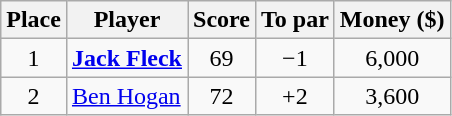<table class="wikitable">
<tr>
<th>Place</th>
<th>Player</th>
<th>Score</th>
<th>To par</th>
<th>Money ($)</th>
</tr>
<tr>
<td align=center>1</td>
<td> <strong><a href='#'>Jack Fleck</a></strong></td>
<td align=center>69</td>
<td align=center>−1</td>
<td align=center>6,000</td>
</tr>
<tr>
<td align=center>2</td>
<td> <a href='#'>Ben Hogan</a></td>
<td align=center>72</td>
<td align=center>+2</td>
<td align=center>3,600</td>
</tr>
</table>
